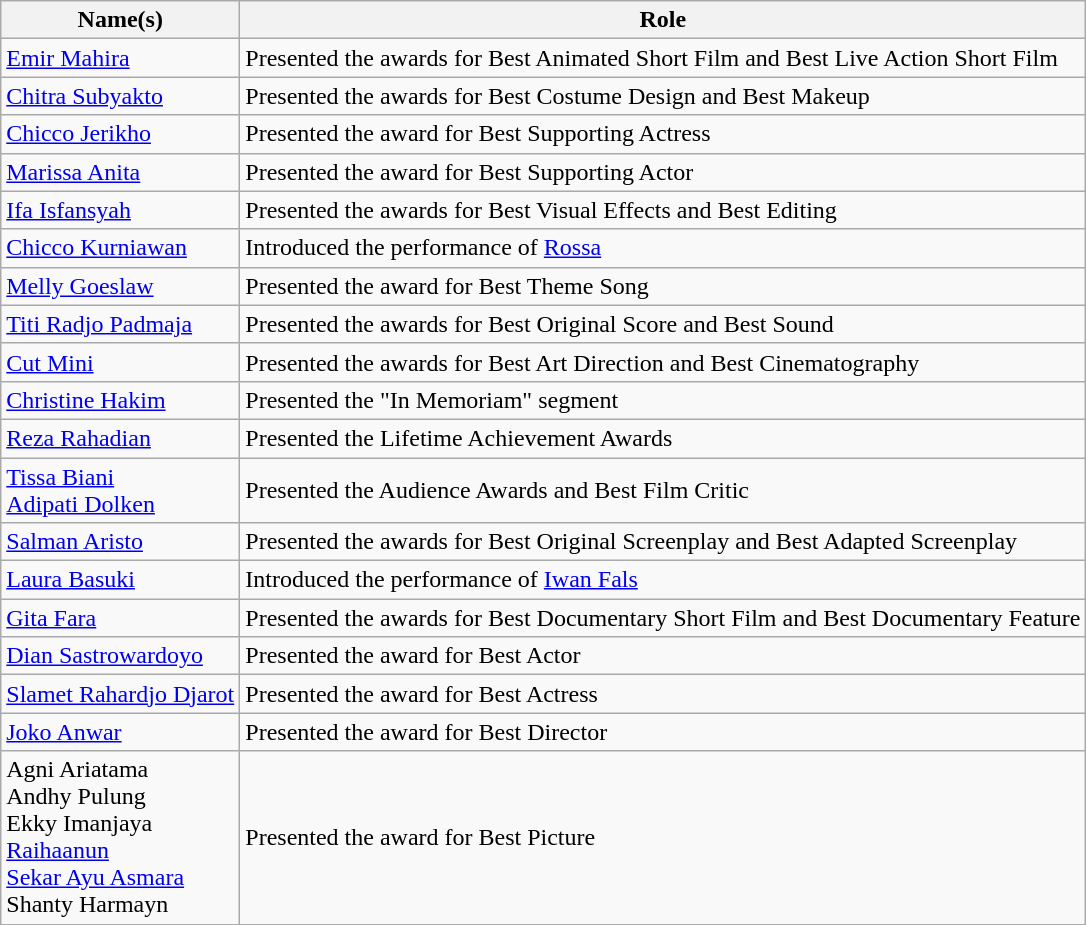<table class="wikitable plainrowheaders sortable">
<tr>
<th scope="col">Name(s)</th>
<th scope="col">Role</th>
</tr>
<tr>
<td><a href='#'>Emir Mahira</a></td>
<td>Presented the awards for Best Animated Short Film and Best Live Action Short Film</td>
</tr>
<tr>
<td><a href='#'>Chitra Subyakto</a></td>
<td>Presented the awards for Best Costume Design and Best Makeup</td>
</tr>
<tr>
<td><a href='#'>Chicco Jerikho</a></td>
<td>Presented the award for Best Supporting Actress</td>
</tr>
<tr>
<td><a href='#'>Marissa Anita</a></td>
<td>Presented the award for Best Supporting Actor</td>
</tr>
<tr>
<td><a href='#'>Ifa Isfansyah</a></td>
<td>Presented the awards for Best Visual Effects and Best Editing</td>
</tr>
<tr>
<td><a href='#'>Chicco Kurniawan</a></td>
<td>Introduced the performance of <a href='#'>Rossa</a></td>
</tr>
<tr>
<td><a href='#'>Melly Goeslaw</a></td>
<td>Presented the award for Best Theme Song</td>
</tr>
<tr>
<td><a href='#'>Titi Radjo Padmaja</a></td>
<td>Presented the awards for Best Original Score and Best Sound</td>
</tr>
<tr>
<td><a href='#'>Cut Mini</a></td>
<td>Presented the awards for Best Art Direction and Best Cinematography</td>
</tr>
<tr>
<td><a href='#'>Christine Hakim</a></td>
<td>Presented the "In Memoriam" segment</td>
</tr>
<tr>
<td><a href='#'>Reza Rahadian</a></td>
<td>Presented the Lifetime Achievement Awards</td>
</tr>
<tr>
<td><a href='#'>Tissa Biani</a><br><a href='#'>Adipati Dolken</a></td>
<td>Presented the Audience Awards and Best Film Critic</td>
</tr>
<tr>
<td><a href='#'>Salman Aristo</a></td>
<td>Presented the awards for Best Original Screenplay and Best Adapted Screenplay</td>
</tr>
<tr>
<td><a href='#'>Laura Basuki</a></td>
<td>Introduced the performance of <a href='#'>Iwan Fals</a></td>
</tr>
<tr>
<td><a href='#'>Gita Fara</a></td>
<td>Presented the awards for Best Documentary Short Film and Best Documentary Feature</td>
</tr>
<tr>
<td><a href='#'>Dian Sastrowardoyo</a></td>
<td>Presented the award for Best Actor</td>
</tr>
<tr>
<td><a href='#'>Slamet Rahardjo Djarot</a></td>
<td>Presented the award for Best Actress</td>
</tr>
<tr>
<td><a href='#'>Joko Anwar</a></td>
<td>Presented the award for Best Director</td>
</tr>
<tr>
<td>Agni Ariatama<br>Andhy Pulung<br>Ekky Imanjaya<br><a href='#'>Raihaanun</a><br><a href='#'>Sekar Ayu Asmara</a><br>Shanty Harmayn</td>
<td>Presented the award for Best Picture</td>
</tr>
</table>
